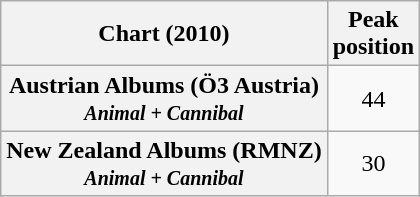<table class="wikitable sortable plainrowheaders" style="text-align:center;">
<tr>
<th scope="col">Chart (2010)</th>
<th scope="col">Peak<br>position</th>
</tr>
<tr>
<th scope="row">Austrian Albums (Ö3 Austria)<br><small><em>Animal + Cannibal</em></small></th>
<td>44</td>
</tr>
<tr>
<th scope="row">New Zealand Albums (RMNZ)<br><small><em>Animal + Cannibal</em></small></th>
<td style="text-align:center;">30</td>
</tr>
</table>
